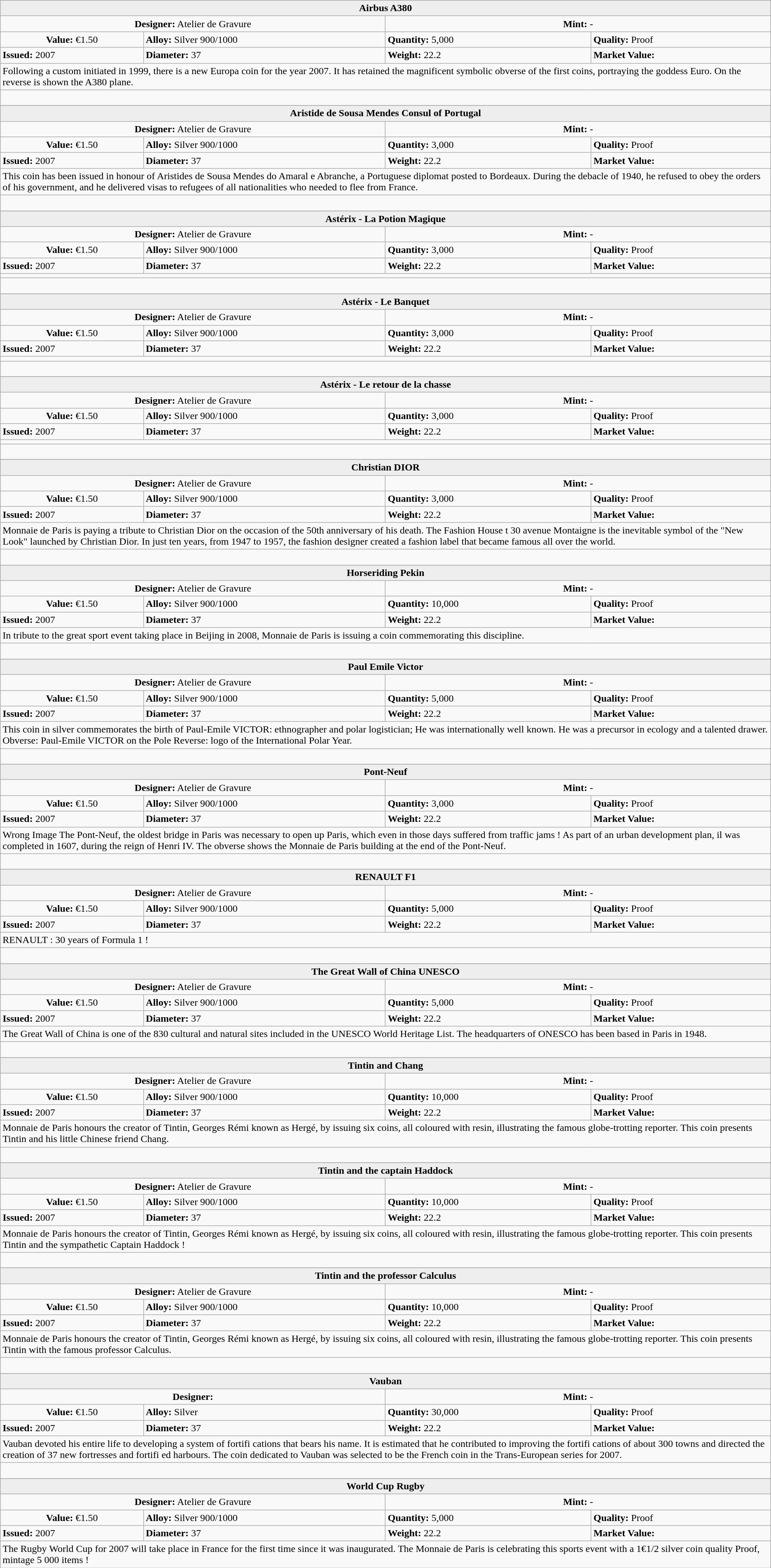<table class="wikitable">
<tr>
<th colspan="4" align=center style="background:#eeeeee;">Airbus A380</th>
</tr>
<tr>
<td colspan="2" width="50%" align=center><strong>Designer:</strong>	Atelier de Gravure</td>
<td colspan="2" width="50%" align=center><strong>Mint:</strong> -</td>
</tr>
<tr>
<td align=center><strong>Value:</strong>	€1.50</td>
<td><strong>Alloy:</strong>	Silver 900/1000</td>
<td><strong>Quantity:</strong>	5,000</td>
<td><strong>Quality:</strong>	Proof</td>
</tr>
<tr>
<td><strong>Issued:</strong>	2007</td>
<td><strong>Diameter:</strong>	37</td>
<td><strong>Weight:</strong>	22.2</td>
<td><strong>Market Value:</strong></td>
</tr>
<tr>
<td colspan="4" align=left>Following a custom initiated in 1999, there is a new Europa coin for the year 2007. It has retained the magnificent symbolic obverse of the first coins, portraying the goddess Euro. On the reverse is shown the A380 plane.</td>
</tr>
<tr>
<td colspan="4"> </td>
</tr>
<tr>
</tr>
<tr>
<th colspan="4" align=center style="background:#eeeeee;">Aristide de Sousa Mendes Consul of Portugal</th>
</tr>
<tr>
<td colspan="2" width="50%" align=center><strong>Designer:</strong>	Atelier de Gravure</td>
<td colspan="2" width="50%" align=center><strong>Mint:</strong> -</td>
</tr>
<tr>
<td align=center><strong>Value:</strong>	€1.50</td>
<td><strong>Alloy:</strong>	Silver 900/1000</td>
<td><strong>Quantity:</strong>	3,000</td>
<td><strong>Quality:</strong>	Proof</td>
</tr>
<tr>
<td><strong>Issued:</strong>	2007</td>
<td><strong>Diameter:</strong>	37</td>
<td><strong>Weight:</strong>	22.2</td>
<td><strong>Market Value:</strong></td>
</tr>
<tr>
<td colspan="4" align=left>This coin has been issued in honour of Aristides de Sousa Mendes do Amaral e Abranche, a Portuguese diplomat posted to Bordeaux. During the debacle of 1940, he refused to obey the orders of his government, and he delivered visas to refugees of all nationalities who needed to flee from France.</td>
</tr>
<tr>
<td colspan="4"> </td>
</tr>
<tr>
</tr>
<tr>
<th colspan="4" align=center style="background:#eeeeee;">Astérix - La Potion Magique</th>
</tr>
<tr>
<td colspan="2" width="50%" align=center><strong>Designer:</strong>	Atelier de Gravure</td>
<td colspan="2" width="50%" align=center><strong>Mint:</strong> -</td>
</tr>
<tr>
<td align=center><strong>Value:</strong>	€1.50</td>
<td><strong>Alloy:</strong>	Silver 900/1000</td>
<td><strong>Quantity:</strong>	3,000</td>
<td><strong>Quality:</strong>	Proof</td>
</tr>
<tr>
<td><strong>Issued:</strong>	2007</td>
<td><strong>Diameter:</strong>	37</td>
<td><strong>Weight:</strong>	22.2</td>
<td><strong>Market Value:</strong></td>
</tr>
<tr>
<td colspan="4" align=left></td>
</tr>
<tr>
<td colspan="4"> </td>
</tr>
<tr>
</tr>
<tr>
<th colspan="4" align=center style="background:#eeeeee;">Astérix - Le Banquet</th>
</tr>
<tr>
<td colspan="2" width="50%" align=center><strong>Designer:</strong>	Atelier de Gravure</td>
<td colspan="2" width="50%" align=center><strong>Mint:</strong> -</td>
</tr>
<tr>
<td align=center><strong>Value:</strong>	€1.50</td>
<td><strong>Alloy:</strong>	Silver 900/1000</td>
<td><strong>Quantity:</strong>	3,000</td>
<td><strong>Quality:</strong>	Proof</td>
</tr>
<tr>
<td><strong>Issued:</strong>	2007</td>
<td><strong>Diameter:</strong>	37</td>
<td><strong>Weight:</strong>	22.2</td>
<td><strong>Market Value:</strong></td>
</tr>
<tr>
<td colspan="4" align=left></td>
</tr>
<tr>
<td colspan="4"> </td>
</tr>
<tr>
</tr>
<tr>
<th colspan="4" align=center style="background:#eeeeee;">Astérix - Le retour de la chasse</th>
</tr>
<tr>
<td colspan="2" width="50%" align=center><strong>Designer:</strong>	Atelier de Gravure</td>
<td colspan="2" width="50%" align=center><strong>Mint:</strong> -</td>
</tr>
<tr>
<td align=center><strong>Value:</strong>	€1.50</td>
<td><strong>Alloy:</strong>	Silver 900/1000</td>
<td><strong>Quantity:</strong>	3,000</td>
<td><strong>Quality:</strong>	Proof</td>
</tr>
<tr>
<td><strong>Issued:</strong>	2007</td>
<td><strong>Diameter:</strong>	37</td>
<td><strong>Weight:</strong>	22.2</td>
<td><strong>Market Value:</strong></td>
</tr>
<tr>
<td colspan="4" align=left></td>
</tr>
<tr>
<td colspan="4"> </td>
</tr>
<tr>
</tr>
<tr>
<th colspan="4" align=center style="background:#eeeeee;">Christian DIOR</th>
</tr>
<tr>
<td colspan="2" width="50%" align=center><strong>Designer:</strong>	Atelier de Gravure</td>
<td colspan="2" width="50%" align=center><strong>Mint:</strong> -</td>
</tr>
<tr>
<td align=center><strong>Value:</strong>	€1.50</td>
<td><strong>Alloy:</strong>	Silver 900/1000</td>
<td><strong>Quantity:</strong>	3,000</td>
<td><strong>Quality:</strong>	Proof</td>
</tr>
<tr>
<td><strong>Issued:</strong>	2007</td>
<td><strong>Diameter:</strong>	37</td>
<td><strong>Weight:</strong>	22.2</td>
<td><strong>Market Value:</strong></td>
</tr>
<tr>
<td colspan="4" align=left>Monnaie de Paris is paying a tribute to Christian Dior on the occasion of the 50th anniversary of his death. The Fashion House t 30 avenue Montaigne is the inevitable symbol of the "New Look" launched by Christian Dior. In just ten years, from 1947 to 1957, the fashion designer created a fashion label that became famous all over the world.</td>
</tr>
<tr>
<td colspan="4"> </td>
</tr>
<tr>
</tr>
<tr>
<th colspan="4" align=center style="background:#eeeeee;">Horseriding Pekin</th>
</tr>
<tr>
<td colspan="2" width="50%" align=center><strong>Designer:</strong>	Atelier de Gravure</td>
<td colspan="2" width="50%" align=center><strong>Mint:</strong> -</td>
</tr>
<tr>
<td align=center><strong>Value:</strong>	€1.50</td>
<td><strong>Alloy:</strong>	Silver 900/1000</td>
<td><strong>Quantity:</strong>	10,000</td>
<td><strong>Quality:</strong>	Proof</td>
</tr>
<tr>
<td><strong>Issued:</strong>	2007</td>
<td><strong>Diameter:</strong>	37</td>
<td><strong>Weight:</strong>	22.2</td>
<td><strong>Market Value:</strong></td>
</tr>
<tr>
<td colspan="4" align=left>In tribute to the great sport event taking place in Beijing in 2008, Monnaie de Paris is issuing a coin commemorating this discipline.</td>
</tr>
<tr>
<td colspan="4"> </td>
</tr>
<tr>
</tr>
<tr>
<th colspan="4" align=center style="background:#eeeeee;">Paul Emile Victor</th>
</tr>
<tr>
<td colspan="2" width="50%" align=center><strong>Designer:</strong>	Atelier de Gravure</td>
<td colspan="2" width="50%" align=center><strong>Mint:</strong> -</td>
</tr>
<tr>
<td align=center><strong>Value:</strong>	€1.50</td>
<td><strong>Alloy:</strong>	Silver 900/1000</td>
<td><strong>Quantity:</strong>	5,000</td>
<td><strong>Quality:</strong>	Proof</td>
</tr>
<tr>
<td><strong>Issued:</strong>	2007</td>
<td><strong>Diameter:</strong>	37</td>
<td><strong>Weight:</strong>	22.2</td>
<td><strong>Market Value:</strong></td>
</tr>
<tr>
<td colspan="4" align=left>This coin in silver commemorates the birth of Paul-Emile VICTOR: ethnographer and polar logistician; He was internationally well known. He was a precursor in ecology and a talented drawer. Obverse: Paul-Emile VICTOR on the Pole Reverse: logo of the International Polar Year.</td>
</tr>
<tr>
<td colspan="4"> </td>
</tr>
<tr>
</tr>
<tr>
<th colspan="4" align=center style="background:#eeeeee;">Pont-Neuf</th>
</tr>
<tr>
<td colspan="2" width="50%" align=center><strong>Designer:</strong>	Atelier de Gravure</td>
<td colspan="2" width="50%" align=center><strong>Mint:</strong> -</td>
</tr>
<tr>
<td align=center><strong>Value:</strong>	€1.50</td>
<td><strong>Alloy:</strong>	Silver 900/1000</td>
<td><strong>Quantity:</strong>	3,000</td>
<td><strong>Quality:</strong>	Proof</td>
</tr>
<tr>
<td><strong>Issued:</strong>	2007</td>
<td><strong>Diameter:</strong>	37</td>
<td><strong>Weight:</strong>	22.2</td>
<td><strong>Market Value:</strong></td>
</tr>
<tr>
<td colspan="4" align=left>Wrong Image The Pont-Neuf, the oldest bridge in Paris was necessary to open up Paris, which even in those days suffered from traffic jams ! As part of an urban development plan, il was completed in 1607, during the reign of Henri IV. The obverse shows the Monnaie de Paris building at the end of the Pont-Neuf.</td>
</tr>
<tr>
<td colspan="4"> </td>
</tr>
<tr>
</tr>
<tr>
<th colspan="4" align=center style="background:#eeeeee;">RENAULT F1</th>
</tr>
<tr>
<td colspan="2" width="50%" align=center><strong>Designer:</strong>	Atelier de Gravure</td>
<td colspan="2" width="50%" align=center><strong>Mint:</strong> -</td>
</tr>
<tr>
<td align=center><strong>Value:</strong>	€1.50</td>
<td><strong>Alloy:</strong>	Silver 900/1000</td>
<td><strong>Quantity:</strong>	5,000</td>
<td><strong>Quality:</strong>	Proof</td>
</tr>
<tr>
<td><strong>Issued:</strong>	2007</td>
<td><strong>Diameter:</strong>	37</td>
<td><strong>Weight:</strong>	22.2</td>
<td><strong>Market Value:</strong></td>
</tr>
<tr>
<td colspan="4" align=left>RENAULT : 30 years of Formula 1 !</td>
</tr>
<tr>
<td colspan="4"> </td>
</tr>
<tr>
</tr>
<tr>
<th colspan="4" align=center style="background:#eeeeee;">The Great Wall of China UNESCO</th>
</tr>
<tr>
<td colspan="2" width="50%" align=center><strong>Designer:</strong>	Atelier de Gravure</td>
<td colspan="2" width="50%" align=center><strong>Mint:</strong> -</td>
</tr>
<tr>
<td align=center><strong>Value:</strong>	€1.50</td>
<td><strong>Alloy:</strong>	Silver 900/1000</td>
<td><strong>Quantity:</strong>	5,000</td>
<td><strong>Quality:</strong>	Proof</td>
</tr>
<tr>
<td><strong>Issued:</strong>	2007</td>
<td><strong>Diameter:</strong>	37</td>
<td><strong>Weight:</strong>	22.2</td>
<td><strong>Market Value:</strong></td>
</tr>
<tr>
<td colspan="4" align=left>The Great Wall of China is one of the 830 cultural and natural sites included in the UNESCO World Heritage List. The headquarters of ONESCO has been based in Paris in 1948.</td>
</tr>
<tr>
<td colspan="4"> </td>
</tr>
<tr>
</tr>
<tr>
<th colspan="4" align=center style="background:#eeeeee;">Tintin and Chang</th>
</tr>
<tr>
<td colspan="2" width="50%" align=center><strong>Designer:</strong>	Atelier de Gravure</td>
<td colspan="2" width="50%" align=center><strong>Mint:</strong> -</td>
</tr>
<tr>
<td align=center><strong>Value:</strong>	€1.50</td>
<td><strong>Alloy:</strong>	Silver 900/1000</td>
<td><strong>Quantity:</strong>	10,000</td>
<td><strong>Quality:</strong>	Proof</td>
</tr>
<tr>
<td><strong>Issued:</strong>	2007</td>
<td><strong>Diameter:</strong>	37</td>
<td><strong>Weight:</strong>	22.2</td>
<td><strong>Market Value:</strong></td>
</tr>
<tr>
<td colspan="4" align=left>Monnaie de Paris honours the creator of Tintin, Georges Rémi known as Hergé, by issuing six coins, all coloured with resin, illustrating the famous globe-trotting reporter. This coin presents Tintin and his little Chinese friend Chang.</td>
</tr>
<tr>
<td colspan="4"> </td>
</tr>
<tr>
</tr>
<tr>
<th colspan="4" align=center style="background:#eeeeee;">Tintin and the captain Haddock</th>
</tr>
<tr>
<td colspan="2" width="50%" align=center><strong>Designer:</strong>	Atelier de Gravure</td>
<td colspan="2" width="50%" align=center><strong>Mint:</strong> -</td>
</tr>
<tr>
<td align=center><strong>Value:</strong>	€1.50</td>
<td><strong>Alloy:</strong>	Silver 900/1000</td>
<td><strong>Quantity:</strong>	10,000</td>
<td><strong>Quality:</strong>	Proof</td>
</tr>
<tr>
<td><strong>Issued:</strong>	2007</td>
<td><strong>Diameter:</strong>	37</td>
<td><strong>Weight:</strong>	22.2</td>
<td><strong>Market Value:</strong></td>
</tr>
<tr>
<td colspan="4" align=left>Monnaie de Paris honours the creator of Tintin, Georges Rémi known as Hergé, by issuing six coins, all coloured with resin, illustrating the famous globe-trotting reporter. This coin presents Tintin and the sympathetic Captain Haddock !</td>
</tr>
<tr>
<td colspan="4"> </td>
</tr>
<tr>
</tr>
<tr>
<th colspan="4" align=center style="background:#eeeeee;">Tintin and the professor Calculus</th>
</tr>
<tr>
<td colspan="2" width="50%" align=center><strong>Designer:</strong>	Atelier de Gravure</td>
<td colspan="2" width="50%" align=center><strong>Mint:</strong> -</td>
</tr>
<tr>
<td align=center><strong>Value:</strong>	€1.50</td>
<td><strong>Alloy:</strong>	Silver 900/1000</td>
<td><strong>Quantity:</strong>	10,000</td>
<td><strong>Quality:</strong>	Proof</td>
</tr>
<tr>
<td><strong>Issued:</strong>	2007</td>
<td><strong>Diameter:</strong>	37</td>
<td><strong>Weight:</strong>	22.2</td>
<td><strong>Market Value:</strong></td>
</tr>
<tr>
<td colspan="4" align=left>Monnaie de Paris honours the creator of Tintin, Georges Rémi known as Hergé, by issuing six coins, all coloured with resin, illustrating the famous globe-trotting reporter. This coin presents Tintin with the famous professor Calculus.</td>
</tr>
<tr>
<td colspan="4"> </td>
</tr>
<tr>
</tr>
<tr>
<th colspan="4" align=center style="background:#eeeeee;">Vauban</th>
</tr>
<tr>
<td colspan="2" width="50%" align=center><strong>Designer:</strong></td>
<td colspan="2" width="50%" align=center><strong>Mint:</strong> -</td>
</tr>
<tr>
<td align=center><strong>Value:</strong>	€1.50</td>
<td><strong>Alloy:</strong>	Silver</td>
<td><strong>Quantity:</strong>	30,000</td>
<td><strong>Quality:</strong>	Proof</td>
</tr>
<tr>
<td><strong>Issued:</strong>	2007</td>
<td><strong>Diameter:</strong>	37</td>
<td><strong>Weight:</strong>	22.2</td>
<td><strong>Market Value:</strong></td>
</tr>
<tr>
<td colspan="4" align=left>Vauban devoted his entire life to developing a system of fortifi cations that bears his name. It is estimated that he contributed to improving the fortifi cations of about 300 towns and directed the creation of 37 new fortresses and fortifi ed harbours. The coin dedicated to Vauban was selected to be the French coin in the Trans-European series for 2007.</td>
</tr>
<tr>
<td colspan="4"> </td>
</tr>
<tr>
</tr>
<tr>
<th colspan="4" align=center style="background:#eeeeee;">World Cup Rugby</th>
</tr>
<tr>
<td colspan="2" width="50%" align=center><strong>Designer:</strong>	Atelier de Gravure</td>
<td colspan="2" width="50%" align=center><strong>Mint:</strong> -</td>
</tr>
<tr>
<td align=center><strong>Value:</strong>	€1.50</td>
<td><strong>Alloy:</strong>	Silver 900/1000</td>
<td><strong>Quantity:</strong>	5,000</td>
<td><strong>Quality:</strong>	Proof</td>
</tr>
<tr>
<td><strong>Issued:</strong>	2007</td>
<td><strong>Diameter:</strong>	37</td>
<td><strong>Weight:</strong>	22.2</td>
<td><strong>Market Value:</strong></td>
</tr>
<tr>
<td colspan="4" align=left>The Rugby World Cup for 2007 will take place in France for the first time since it was inaugurated. The Monnaie de Paris is celebrating this sports event with a 1€1/2 silver coin quality Proof, mintage 5 000 items !</td>
</tr>
</table>
